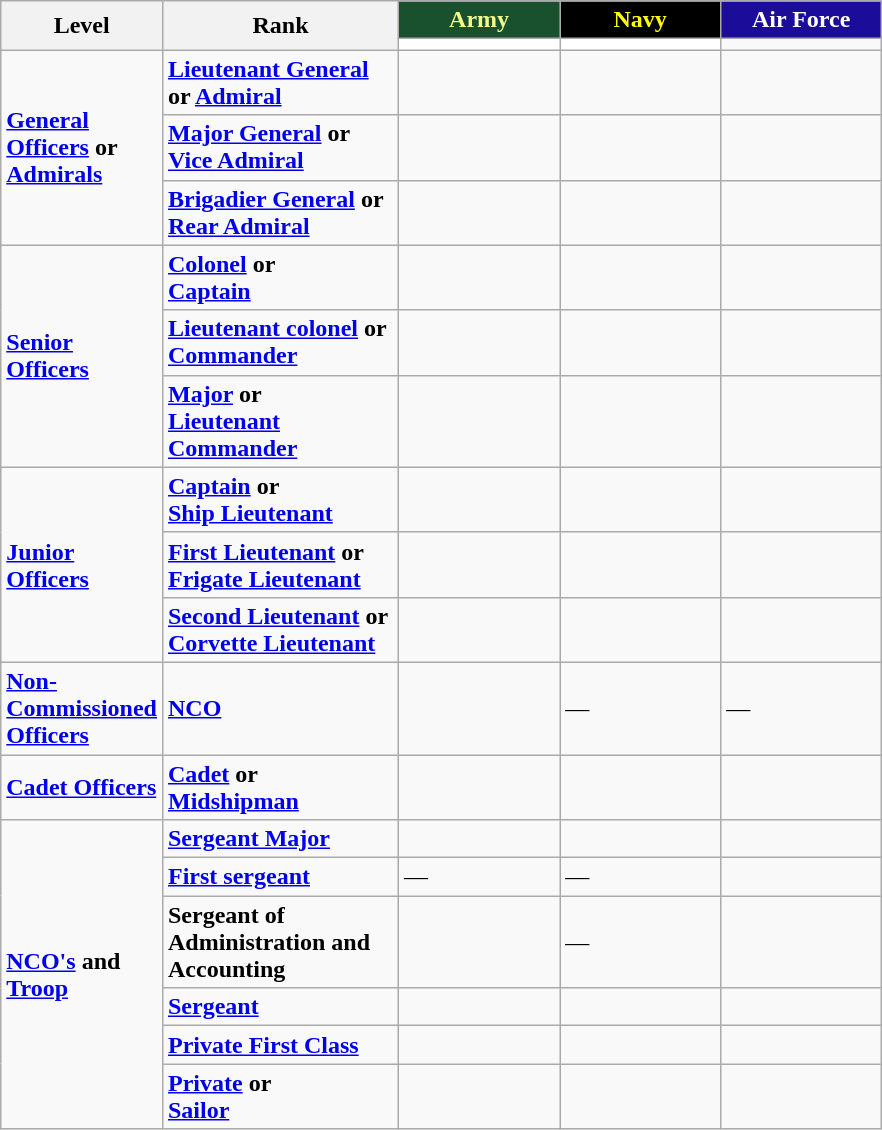<table class="wikitable">
<tr>
<th rowspan=2; width="100">Level</th>
<th rowspan=2; width="150">Rank</th>
<th style="color:#F1FA8A; background-color:#19512F;" width="100">Army</th>
<th style="color:yellow; background-color:black;" width="100">Navy</th>
<th style="color:white; background-color:#1B0D9A;" width="100">Air Force</th>
</tr>
<tr>
<td style="background-color:white;"></td>
<td style="background-color:white;"></td>
<td></td>
</tr>
<tr>
<td rowspan=3><strong><a href='#'>General Officers</a> or <a href='#'>Admirals</a></strong></td>
<td><strong><a href='#'>Lieutenant General</a> or <a href='#'>Admiral</a></strong></td>
<td></td>
<td></td>
<td></td>
</tr>
<tr>
<td><strong><a href='#'>Major General</a> or</strong><br><strong><a href='#'>Vice Admiral</a></strong></td>
<td></td>
<td></td>
<td></td>
</tr>
<tr>
<td><strong><a href='#'>Brigadier General</a> or</strong><br><strong><a href='#'>Rear Admiral</a></strong></td>
<td></td>
<td></td>
<td></td>
</tr>
<tr>
<td rowspan=3><strong><a href='#'>Senior Officers</a></strong></td>
<td><strong><a href='#'>Colonel</a> or</strong><br><strong><a href='#'>Captain</a></strong></td>
<td></td>
<td></td>
<td></td>
</tr>
<tr>
<td><strong> <a href='#'>Lieutenant colonel</a> or</strong><br><strong><a href='#'>Commander</a></strong></td>
<td></td>
<td></td>
<td></td>
</tr>
<tr>
<td><strong><a href='#'>Major</a> or</strong><br><strong><a href='#'>Lieutenant Commander</a></strong></td>
<td></td>
<td></td>
<td></td>
</tr>
<tr>
<td rowspan=3><strong><a href='#'>Junior Officers</a></strong></td>
<td><strong><a href='#'>Captain</a> or</strong><br><strong><a href='#'>Ship Lieutenant</a></strong></td>
<td></td>
<td></td>
<td></td>
</tr>
<tr>
<td><strong><a href='#'>First Lieutenant</a> or</strong><br><strong><a href='#'>Frigate Lieutenant</a></strong></td>
<td></td>
<td></td>
<td></td>
</tr>
<tr>
<td><strong><a href='#'>Second Lieutenant</a> or</strong><br><strong><a href='#'>Corvette Lieutenant</a></strong></td>
<td></td>
<td></td>
<td></td>
</tr>
<tr>
<td><strong><a href='#'>Non-Commissioned Officers</a></strong></td>
<td><strong><a href='#'>NCO</a></strong></td>
<td></td>
<td>—</td>
<td>—</td>
</tr>
<tr>
<td rowspan=1><strong><a href='#'>Cadet Officers</a></strong></td>
<td><strong><a href='#'>Cadet</a> or</strong><br><strong><a href='#'>Midshipman</a></strong></td>
<td></td>
<td></td>
<td></td>
</tr>
<tr>
<td rowspan=6><strong><a href='#'>NCO's</a> and <br> <a href='#'>Troop</a></strong></td>
<td><strong><a href='#'>Sergeant Major</a></strong></td>
<td></td>
<td></td>
<td></td>
</tr>
<tr>
<td><strong><a href='#'>First sergeant</a></strong></td>
<td>—</td>
<td>—</td>
<td></td>
</tr>
<tr>
<td><strong>Sergeant of Administration and Accounting</strong></td>
<td></td>
<td>—</td>
<td></td>
</tr>
<tr>
<td><strong><a href='#'>Sergeant</a></strong></td>
<td></td>
<td></td>
<td></td>
</tr>
<tr>
<td><strong><a href='#'>Private First Class</a></strong></td>
<td></td>
<td></td>
<td></td>
</tr>
<tr>
<td><strong><a href='#'>Private</a> or</strong><br><strong><a href='#'>Sailor</a></strong></td>
<td></td>
<td></td>
<td></td>
</tr>
</table>
